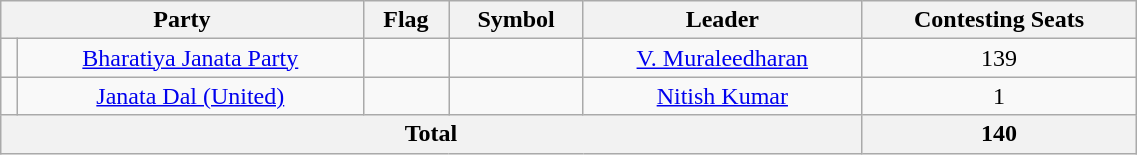<table class="wikitable" width="60%" style="text-align:center">
<tr>
<th colspan="2">Party</th>
<th>Flag</th>
<th>Symbol</th>
<th>Leader</th>
<th>Contesting Seats</th>
</tr>
<tr>
<td></td>
<td><a href='#'>Bharatiya Janata Party</a></td>
<td></td>
<td></td>
<td><a href='#'>V. Muraleedharan</a></td>
<td>139</td>
</tr>
<tr>
<td></td>
<td><a href='#'>Janata Dal (United)</a></td>
<td></td>
<td></td>
<td><a href='#'>Nitish Kumar</a></td>
<td>1</td>
</tr>
<tr>
<th colspan=5>Total</th>
<th>140</th>
</tr>
</table>
